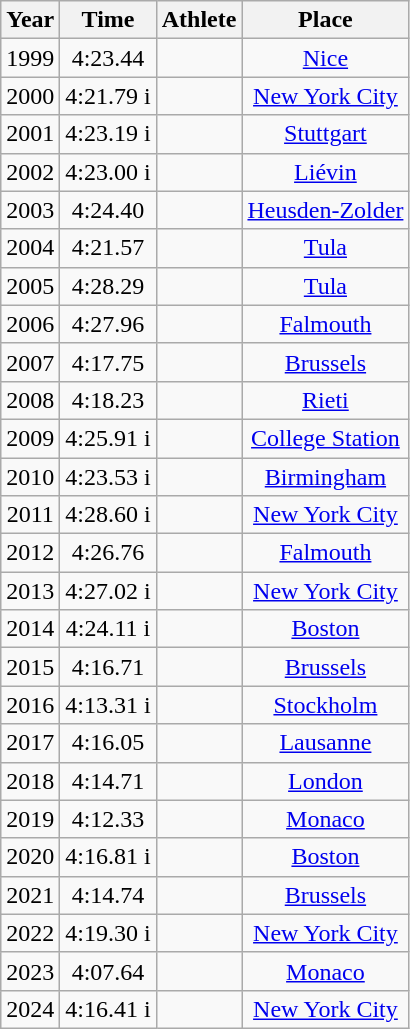<table class="wikitable sortable" style="text-align:center;">
<tr>
<th>Year</th>
<th>Time</th>
<th>Athlete</th>
<th>Place</th>
</tr>
<tr>
<td>1999</td>
<td>4:23.44</td>
<td align=left></td>
<td><a href='#'>Nice</a></td>
</tr>
<tr>
<td>2000</td>
<td>4:21.79 i</td>
<td align=left></td>
<td><a href='#'>New York City</a></td>
</tr>
<tr>
<td>2001</td>
<td>4:23.19 i</td>
<td align=left></td>
<td><a href='#'>Stuttgart</a></td>
</tr>
<tr>
<td>2002</td>
<td>4:23.00 i</td>
<td align=left></td>
<td><a href='#'>Liévin</a></td>
</tr>
<tr>
<td>2003</td>
<td>4:24.40</td>
<td align=left></td>
<td><a href='#'>Heusden-Zolder</a></td>
</tr>
<tr>
<td>2004</td>
<td>4:21.57</td>
<td align=left></td>
<td><a href='#'>Tula</a></td>
</tr>
<tr>
<td>2005</td>
<td>4:28.29</td>
<td align=left></td>
<td><a href='#'>Tula</a></td>
</tr>
<tr>
<td>2006</td>
<td>4:27.96</td>
<td align=left></td>
<td><a href='#'>Falmouth</a></td>
</tr>
<tr>
<td>2007</td>
<td>4:17.75</td>
<td align=left></td>
<td><a href='#'>Brussels</a></td>
</tr>
<tr>
<td>2008</td>
<td>4:18.23</td>
<td align=left></td>
<td><a href='#'>Rieti</a></td>
</tr>
<tr>
<td>2009</td>
<td>4:25.91 i</td>
<td align=left></td>
<td><a href='#'>College Station</a></td>
</tr>
<tr>
<td>2010</td>
<td>4:23.53 i</td>
<td align=left></td>
<td><a href='#'>Birmingham</a></td>
</tr>
<tr>
<td>2011</td>
<td>4:28.60 i</td>
<td align=left></td>
<td><a href='#'>New York City</a></td>
</tr>
<tr>
<td>2012</td>
<td>4:26.76</td>
<td align=left></td>
<td><a href='#'>Falmouth</a></td>
</tr>
<tr>
<td>2013</td>
<td>4:27.02 i</td>
<td align=left></td>
<td><a href='#'>New York City</a></td>
</tr>
<tr>
<td>2014</td>
<td>4:24.11 i</td>
<td align=left></td>
<td><a href='#'>Boston</a></td>
</tr>
<tr>
<td>2015</td>
<td>4:16.71</td>
<td align=left></td>
<td><a href='#'>Brussels</a></td>
</tr>
<tr>
<td>2016</td>
<td>4:13.31 i</td>
<td align=left></td>
<td><a href='#'>Stockholm</a></td>
</tr>
<tr>
<td>2017</td>
<td>4:16.05</td>
<td align=left></td>
<td><a href='#'>Lausanne</a></td>
</tr>
<tr>
<td>2018</td>
<td>4:14.71</td>
<td align=left></td>
<td><a href='#'>London</a></td>
</tr>
<tr>
<td>2019</td>
<td>4:12.33</td>
<td align=left></td>
<td><a href='#'>Monaco</a></td>
</tr>
<tr>
<td>2020</td>
<td>4:16.81 i</td>
<td align=left></td>
<td><a href='#'>Boston</a></td>
</tr>
<tr>
<td>2021</td>
<td>4:14.74</td>
<td align=left></td>
<td><a href='#'>Brussels</a></td>
</tr>
<tr>
<td>2022</td>
<td>4:19.30 i</td>
<td align=left></td>
<td><a href='#'>New York City</a></td>
</tr>
<tr>
<td>2023</td>
<td>4:07.64</td>
<td align=left></td>
<td><a href='#'>Monaco</a></td>
</tr>
<tr>
<td>2024</td>
<td>4:16.41 i</td>
<td align=left></td>
<td><a href='#'>New York City</a></td>
</tr>
</table>
